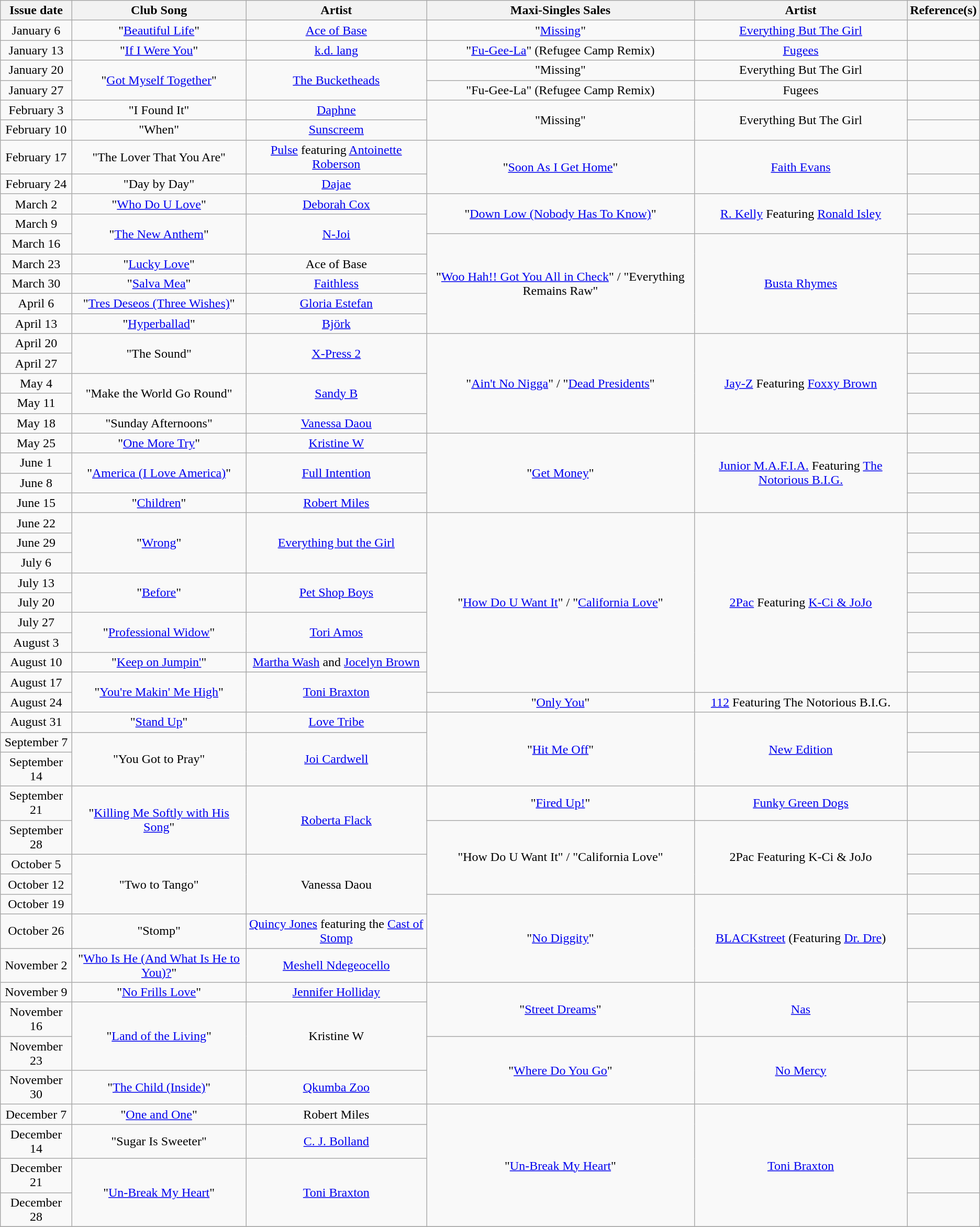<table class="wikitable" style="text-align: center;">
<tr>
<th>Issue date</th>
<th>Club Song</th>
<th>Artist</th>
<th>Maxi-Singles Sales</th>
<th>Artist</th>
<th>Reference(s)</th>
</tr>
<tr>
<td>January 6</td>
<td>"<a href='#'>Beautiful Life</a>"</td>
<td><a href='#'>Ace of Base</a></td>
<td>"<a href='#'>Missing</a>"</td>
<td><a href='#'>Everything But The Girl</a></td>
<td></td>
</tr>
<tr>
<td>January 13</td>
<td>"<a href='#'>If I Were You</a>"</td>
<td><a href='#'>k.d. lang</a></td>
<td>"<a href='#'>Fu-Gee-La</a>" (Refugee Camp Remix)</td>
<td><a href='#'>Fugees</a></td>
<td></td>
</tr>
<tr>
<td>January 20</td>
<td rowspan="2">"<a href='#'>Got Myself Together</a>"</td>
<td rowspan="2"><a href='#'>The Bucketheads</a></td>
<td>"Missing"</td>
<td>Everything But The Girl</td>
<td></td>
</tr>
<tr>
<td>January 27</td>
<td>"Fu-Gee-La" (Refugee Camp Remix)</td>
<td>Fugees</td>
<td></td>
</tr>
<tr>
<td>February 3</td>
<td>"I Found It"</td>
<td><a href='#'>Daphne</a></td>
<td rowspan="2">"Missing"</td>
<td rowspan="2">Everything But The Girl</td>
<td></td>
</tr>
<tr>
<td>February 10</td>
<td>"When"</td>
<td><a href='#'>Sunscreem</a></td>
<td></td>
</tr>
<tr>
<td>February 17</td>
<td>"The Lover That You Are"</td>
<td><a href='#'>Pulse</a> featuring <a href='#'>Antoinette Roberson</a></td>
<td rowspan="2">"<a href='#'>Soon As I Get Home</a>"</td>
<td rowspan="2"><a href='#'>Faith Evans</a></td>
<td></td>
</tr>
<tr>
<td>February 24</td>
<td>"Day by Day"</td>
<td><a href='#'>Dajae</a></td>
<td></td>
</tr>
<tr>
<td>March 2</td>
<td>"<a href='#'>Who Do U Love</a>"</td>
<td><a href='#'>Deborah Cox</a></td>
<td rowspan="2">"<a href='#'>Down Low (Nobody Has To Know)</a>"</td>
<td rowspan="2"><a href='#'>R. Kelly</a> Featuring <a href='#'>Ronald Isley</a></td>
<td></td>
</tr>
<tr>
<td>March 9</td>
<td rowspan="2">"<a href='#'>The New Anthem</a>"</td>
<td rowspan="2"><a href='#'>N-Joi</a></td>
<td></td>
</tr>
<tr>
<td>March 16</td>
<td rowspan="5">"<a href='#'>Woo Hah!! Got You All in Check</a>" / "Everything Remains Raw"</td>
<td rowspan="5"><a href='#'>Busta Rhymes</a></td>
<td></td>
</tr>
<tr>
<td>March 23</td>
<td>"<a href='#'>Lucky Love</a>"</td>
<td>Ace of Base</td>
<td></td>
</tr>
<tr>
<td>March 30</td>
<td>"<a href='#'>Salva Mea</a>"</td>
<td><a href='#'>Faithless</a></td>
<td></td>
</tr>
<tr>
<td>April 6</td>
<td>"<a href='#'>Tres Deseos (Three Wishes)</a>"</td>
<td><a href='#'>Gloria Estefan</a></td>
<td></td>
</tr>
<tr>
<td>April 13</td>
<td>"<a href='#'>Hyperballad</a>"</td>
<td><a href='#'>Björk</a></td>
<td></td>
</tr>
<tr>
<td>April 20</td>
<td rowspan="2">"The Sound"</td>
<td rowspan="2"><a href='#'>X-Press 2</a></td>
<td rowspan="5">"<a href='#'>Ain't No Nigga</a>" / "<a href='#'>Dead Presidents</a>"</td>
<td rowspan="5"><a href='#'>Jay-Z</a> Featuring <a href='#'>Foxxy Brown</a></td>
<td></td>
</tr>
<tr>
<td>April 27</td>
<td></td>
</tr>
<tr>
<td>May 4</td>
<td rowspan="2">"Make the World Go Round"</td>
<td rowspan="2"><a href='#'>Sandy B</a></td>
<td></td>
</tr>
<tr>
<td>May 11</td>
<td></td>
</tr>
<tr>
<td>May 18</td>
<td>"Sunday Afternoons"</td>
<td><a href='#'>Vanessa Daou</a></td>
<td></td>
</tr>
<tr>
<td>May 25</td>
<td>"<a href='#'>One More Try</a>"</td>
<td><a href='#'>Kristine W</a></td>
<td rowspan="4">"<a href='#'>Get Money</a>"</td>
<td rowspan="4"><a href='#'>Junior M.A.F.I.A.</a> Featuring <a href='#'>The Notorious B.I.G.</a></td>
<td></td>
</tr>
<tr>
<td>June 1</td>
<td rowspan="2">"<a href='#'>America (I Love America)</a>"</td>
<td rowspan="2"><a href='#'>Full Intention</a></td>
<td></td>
</tr>
<tr>
<td>June 8</td>
<td></td>
</tr>
<tr>
<td>June 15</td>
<td>"<a href='#'>Children</a>"</td>
<td><a href='#'>Robert Miles</a></td>
<td></td>
</tr>
<tr>
<td>June 22</td>
<td rowspan="3">"<a href='#'>Wrong</a>"</td>
<td rowspan="3"><a href='#'>Everything but the Girl</a></td>
<td rowspan="9">"<a href='#'>How Do U Want It</a>" / "<a href='#'>California Love</a>"</td>
<td rowspan="9"><a href='#'>2Pac</a> Featuring <a href='#'>K-Ci & JoJo</a></td>
<td></td>
</tr>
<tr>
<td>June 29</td>
<td></td>
</tr>
<tr>
<td>July 6</td>
<td></td>
</tr>
<tr>
<td>July 13</td>
<td rowspan="2">"<a href='#'>Before</a>"</td>
<td rowspan="2"><a href='#'>Pet Shop Boys</a></td>
<td></td>
</tr>
<tr>
<td>July 20</td>
<td></td>
</tr>
<tr>
<td>July 27</td>
<td rowspan="2">"<a href='#'>Professional Widow</a>"</td>
<td rowspan="2"><a href='#'>Tori Amos</a></td>
<td></td>
</tr>
<tr>
<td>August 3</td>
<td></td>
</tr>
<tr>
<td>August 10</td>
<td>"<a href='#'>Keep on Jumpin'</a>"</td>
<td><a href='#'>Martha Wash</a> and <a href='#'>Jocelyn Brown</a></td>
<td></td>
</tr>
<tr>
<td>August 17</td>
<td rowspan="2">"<a href='#'>You're Makin' Me High</a>"</td>
<td rowspan="2"><a href='#'>Toni Braxton</a></td>
<td></td>
</tr>
<tr>
<td>August 24</td>
<td>"<a href='#'>Only You</a>"</td>
<td><a href='#'>112</a> Featuring The Notorious B.I.G.</td>
<td></td>
</tr>
<tr>
<td>August 31</td>
<td>"<a href='#'>Stand Up</a>"</td>
<td><a href='#'>Love Tribe</a></td>
<td rowspan="3">"<a href='#'>Hit Me Off</a>"</td>
<td rowspan="3"><a href='#'>New Edition</a></td>
<td></td>
</tr>
<tr>
<td>September 7</td>
<td rowspan="2">"You Got to Pray"</td>
<td rowspan="2"><a href='#'>Joi Cardwell</a></td>
<td></td>
</tr>
<tr>
<td>September 14</td>
<td></td>
</tr>
<tr>
<td>September 21</td>
<td rowspan="2">"<a href='#'>Killing Me Softly with His Song</a>"</td>
<td rowspan="2"><a href='#'>Roberta Flack</a></td>
<td>"<a href='#'>Fired Up!</a>"</td>
<td><a href='#'>Funky Green Dogs</a></td>
<td></td>
</tr>
<tr>
<td>September 28</td>
<td rowspan="3">"How Do U Want It" / "California Love"</td>
<td rowspan="3">2Pac Featuring K-Ci & JoJo</td>
<td></td>
</tr>
<tr>
<td>October 5</td>
<td rowspan="3">"Two to Tango"</td>
<td rowspan="3">Vanessa Daou</td>
<td></td>
</tr>
<tr>
<td>October 12</td>
<td></td>
</tr>
<tr>
<td>October 19</td>
<td rowspan="3">"<a href='#'>No Diggity</a>"</td>
<td rowspan="3"><a href='#'>BLACKstreet</a> (Featuring <a href='#'>Dr. Dre</a>)</td>
<td></td>
</tr>
<tr>
<td>October 26</td>
<td>"Stomp"</td>
<td><a href='#'>Quincy Jones</a> featuring the <a href='#'>Cast of Stomp</a></td>
<td></td>
</tr>
<tr>
<td>November 2</td>
<td>"<a href='#'>Who Is He (And What Is He to You)?</a>"</td>
<td><a href='#'>Meshell Ndegeocello</a></td>
<td></td>
</tr>
<tr>
<td>November 9</td>
<td>"<a href='#'>No Frills Love</a>"</td>
<td><a href='#'>Jennifer Holliday</a></td>
<td rowspan="2">"<a href='#'>Street Dreams</a>"</td>
<td rowspan="2"><a href='#'>Nas</a></td>
<td></td>
</tr>
<tr>
<td>November 16</td>
<td rowspan="2">"<a href='#'>Land of the Living</a>"</td>
<td rowspan="2">Kristine W</td>
<td></td>
</tr>
<tr>
<td>November 23</td>
<td rowspan="2">"<a href='#'>Where Do You Go</a>"</td>
<td rowspan="2"><a href='#'>No Mercy</a></td>
<td></td>
</tr>
<tr>
<td>November 30</td>
<td>"<a href='#'>The Child (Inside)</a>"</td>
<td><a href='#'>Qkumba Zoo</a></td>
<td></td>
</tr>
<tr>
<td>December 7</td>
<td>"<a href='#'>One and One</a>"</td>
<td>Robert Miles</td>
<td rowspan="4">"<a href='#'>Un-Break My Heart</a>"</td>
<td rowspan="4"><a href='#'>Toni Braxton</a></td>
<td></td>
</tr>
<tr>
<td>December 14</td>
<td>"Sugar Is Sweeter"</td>
<td><a href='#'>C. J. Bolland</a></td>
<td></td>
</tr>
<tr>
<td>December 21</td>
<td rowspan="2">"<a href='#'>Un-Break My Heart</a>"</td>
<td rowspan="2"><a href='#'>Toni Braxton</a></td>
<td></td>
</tr>
<tr>
<td>December 28</td>
<td></td>
</tr>
<tr>
</tr>
</table>
